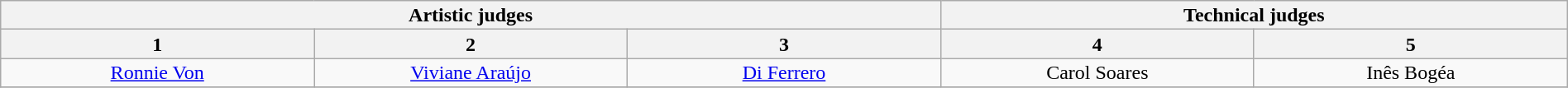<table class="wikitable" style="font-size:100%; line-height:16px; text-align:center" width="100%">
<tr>
<th colspan=3>Artistic judges</th>
<th colspan=2>Technical judges</th>
</tr>
<tr>
<th width="20.0%">1</th>
<th width="20.0%">2</th>
<th width="20.0%">3</th>
<th width="20.0%">4</th>
<th width="20.0%">5</th>
</tr>
<tr>
<td><a href='#'>Ronnie Von</a></td>
<td><a href='#'>Viviane Araújo</a></td>
<td><a href='#'>Di Ferrero</a></td>
<td>Carol Soares</td>
<td>Inês Bogéa</td>
</tr>
<tr>
</tr>
</table>
